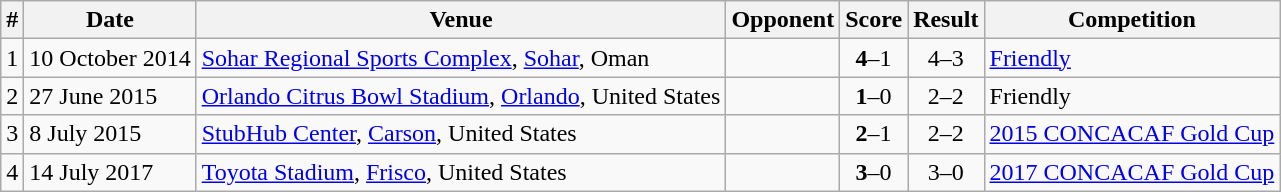<table class="wikitable">
<tr>
<th>#</th>
<th>Date</th>
<th>Venue</th>
<th>Opponent</th>
<th>Score</th>
<th>Result</th>
<th>Competition</th>
</tr>
<tr>
<td>1</td>
<td>10 October 2014</td>
<td><a href='#'>Sohar Regional Sports Complex</a>, <a href='#'>Sohar</a>, Oman</td>
<td></td>
<td align=center><strong>4</strong>–1</td>
<td align=center>4–3</td>
<td><a href='#'>Friendly</a></td>
</tr>
<tr>
<td>2</td>
<td>27 June 2015</td>
<td><a href='#'>Orlando Citrus Bowl Stadium</a>, <a href='#'>Orlando</a>, United States</td>
<td></td>
<td align=center><strong>1</strong>–0</td>
<td align=center>2–2</td>
<td>Friendly</td>
</tr>
<tr>
<td>3</td>
<td>8 July 2015</td>
<td><a href='#'>StubHub Center</a>, <a href='#'>Carson</a>, United States</td>
<td></td>
<td align=center><strong>2</strong>–1</td>
<td align=center>2–2</td>
<td><a href='#'>2015 CONCACAF Gold Cup</a></td>
</tr>
<tr>
<td>4</td>
<td>14 July 2017</td>
<td><a href='#'>Toyota Stadium</a>, <a href='#'>Frisco</a>, United States</td>
<td></td>
<td align=center><strong>3</strong>–0</td>
<td align=center>3–0</td>
<td><a href='#'>2017 CONCACAF Gold Cup</a></td>
</tr>
</table>
